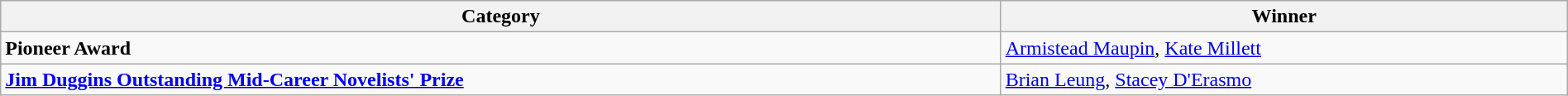<table class="wikitable" width="100%">
<tr>
<th>Category</th>
<th>Winner</th>
</tr>
<tr>
<td><strong>Pioneer Award</strong></td>
<td><a href='#'>Armistead Maupin</a>, <a href='#'>Kate Millett</a></td>
</tr>
<tr>
<td><strong><a href='#'>Jim Duggins Outstanding Mid-Career Novelists' Prize</a></strong></td>
<td><a href='#'>Brian Leung</a>, <a href='#'>Stacey D'Erasmo</a></td>
</tr>
</table>
